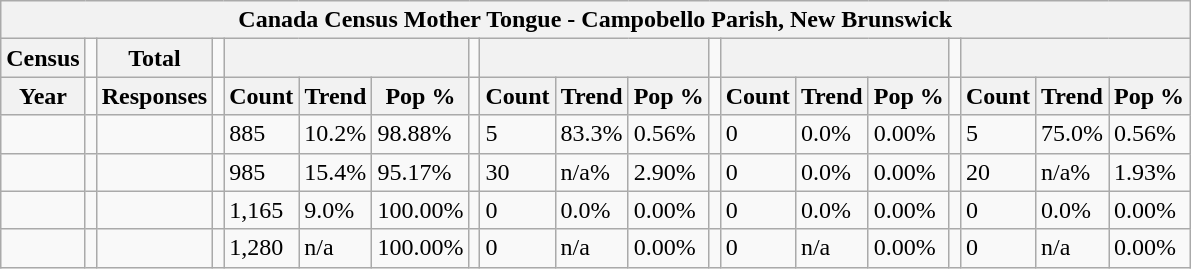<table class="wikitable">
<tr>
<th colspan="19">Canada Census Mother Tongue - Campobello Parish, New Brunswick</th>
</tr>
<tr>
<th>Census</th>
<td></td>
<th>Total</th>
<td colspan="1"></td>
<th colspan="3"></th>
<td colspan="1"></td>
<th colspan="3"></th>
<td colspan="1"></td>
<th colspan="3"></th>
<td colspan="1"></td>
<th colspan="3"></th>
</tr>
<tr>
<th>Year</th>
<td></td>
<th>Responses</th>
<td></td>
<th>Count</th>
<th>Trend</th>
<th>Pop %</th>
<td></td>
<th>Count</th>
<th>Trend</th>
<th>Pop %</th>
<td></td>
<th>Count</th>
<th>Trend</th>
<th>Pop %</th>
<td></td>
<th>Count</th>
<th>Trend</th>
<th>Pop %</th>
</tr>
<tr>
<td></td>
<td></td>
<td></td>
<td></td>
<td>885</td>
<td> 10.2%</td>
<td>98.88%</td>
<td></td>
<td>5</td>
<td> 83.3%</td>
<td>0.56%</td>
<td></td>
<td>0</td>
<td> 0.0%</td>
<td>0.00%</td>
<td></td>
<td>5</td>
<td> 75.0%</td>
<td>0.56%</td>
</tr>
<tr>
<td></td>
<td></td>
<td></td>
<td></td>
<td>985</td>
<td> 15.4%</td>
<td>95.17%</td>
<td></td>
<td>30</td>
<td> n/a%</td>
<td>2.90%</td>
<td></td>
<td>0</td>
<td> 0.0%</td>
<td>0.00%</td>
<td></td>
<td>20</td>
<td> n/a%</td>
<td>1.93%</td>
</tr>
<tr>
<td></td>
<td></td>
<td></td>
<td></td>
<td>1,165</td>
<td> 9.0%</td>
<td>100.00%</td>
<td></td>
<td>0</td>
<td> 0.0%</td>
<td>0.00%</td>
<td></td>
<td>0</td>
<td> 0.0%</td>
<td>0.00%</td>
<td></td>
<td>0</td>
<td> 0.0%</td>
<td>0.00%</td>
</tr>
<tr>
<td></td>
<td></td>
<td></td>
<td></td>
<td>1,280</td>
<td>n/a</td>
<td>100.00%</td>
<td></td>
<td>0</td>
<td>n/a</td>
<td>0.00%</td>
<td></td>
<td>0</td>
<td>n/a</td>
<td>0.00%</td>
<td></td>
<td>0</td>
<td>n/a</td>
<td>0.00%</td>
</tr>
</table>
